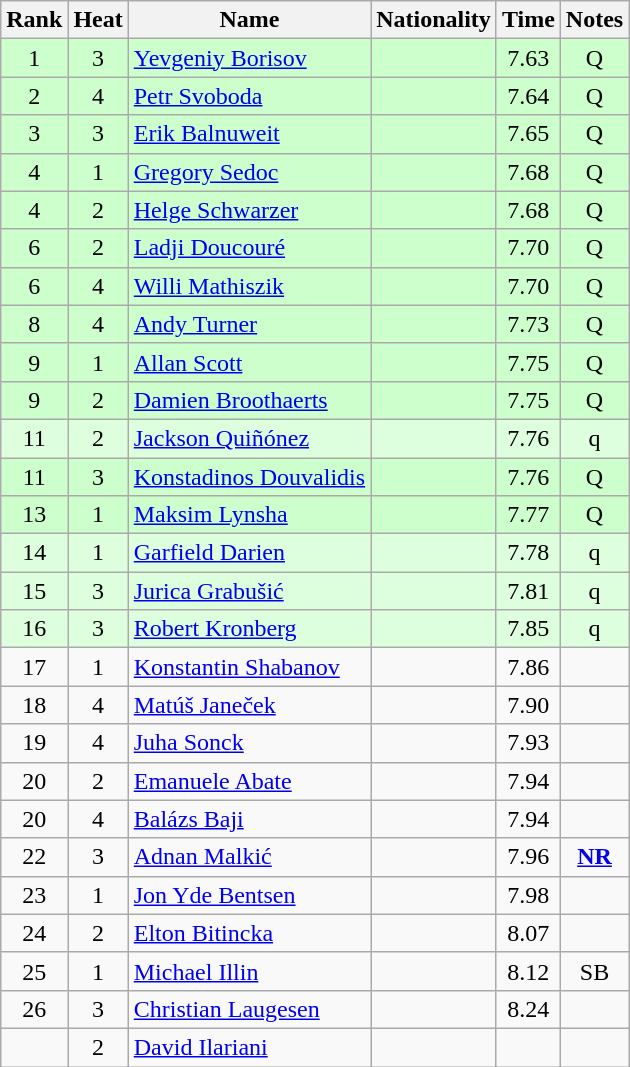<table class="wikitable sortable" style="text-align:center">
<tr>
<th>Rank</th>
<th>Heat</th>
<th>Name</th>
<th>Nationality</th>
<th>Time</th>
<th>Notes</th>
</tr>
<tr bgcolor=ccffcc>
<td>1</td>
<td>3</td>
<td align="left"><a href='#'>Yevgeniy Borisov</a></td>
<td align=left></td>
<td>7.63</td>
<td>Q</td>
</tr>
<tr bgcolor=ccffcc>
<td>2</td>
<td>4</td>
<td align="left"><a href='#'>Petr Svoboda</a></td>
<td align=left></td>
<td>7.64</td>
<td>Q</td>
</tr>
<tr bgcolor=ccffcc>
<td>3</td>
<td>3</td>
<td align="left"><a href='#'>Erik Balnuweit</a></td>
<td align=left></td>
<td>7.65</td>
<td>Q</td>
</tr>
<tr bgcolor=ccffcc>
<td>4</td>
<td>1</td>
<td align="left"><a href='#'>Gregory Sedoc</a></td>
<td align=left></td>
<td>7.68</td>
<td>Q</td>
</tr>
<tr bgcolor=ccffcc>
<td>4</td>
<td>2</td>
<td align="left"><a href='#'>Helge Schwarzer</a></td>
<td align=left></td>
<td>7.68</td>
<td>Q</td>
</tr>
<tr bgcolor=ccffcc>
<td>6</td>
<td>2</td>
<td align="left"><a href='#'>Ladji Doucouré</a></td>
<td align=left></td>
<td>7.70</td>
<td>Q</td>
</tr>
<tr bgcolor=ccffcc>
<td>6</td>
<td>4</td>
<td align="left"><a href='#'>Willi Mathiszik</a></td>
<td align=left></td>
<td>7.70</td>
<td>Q</td>
</tr>
<tr bgcolor=ccffcc>
<td>8</td>
<td>4</td>
<td align="left"><a href='#'>Andy Turner</a></td>
<td align=left></td>
<td>7.73</td>
<td>Q</td>
</tr>
<tr bgcolor=ccffcc>
<td>9</td>
<td>1</td>
<td align="left"><a href='#'>Allan Scott</a></td>
<td align=left></td>
<td>7.75</td>
<td>Q</td>
</tr>
<tr bgcolor=ccffcc>
<td>9</td>
<td>2</td>
<td align="left"><a href='#'>Damien Broothaerts</a></td>
<td align=left></td>
<td>7.75</td>
<td>Q</td>
</tr>
<tr bgcolor=ddffdd>
<td>11</td>
<td>2</td>
<td align="left"><a href='#'>Jackson Quiñónez</a></td>
<td align=left></td>
<td>7.76</td>
<td>q</td>
</tr>
<tr bgcolor=ccffcc>
<td>11</td>
<td>3</td>
<td align="left"><a href='#'>Konstadinos Douvalidis</a></td>
<td align=left></td>
<td>7.76</td>
<td>Q</td>
</tr>
<tr bgcolor=ccffcc>
<td>13</td>
<td>1</td>
<td align="left"><a href='#'>Maksim Lynsha</a></td>
<td align=left></td>
<td>7.77</td>
<td>Q</td>
</tr>
<tr bgcolor=ddffdd>
<td>14</td>
<td>1</td>
<td align="left"><a href='#'>Garfield Darien</a></td>
<td align=left></td>
<td>7.78</td>
<td>q</td>
</tr>
<tr bgcolor=ddffdd>
<td>15</td>
<td>3</td>
<td align="left"><a href='#'>Jurica Grabušić</a></td>
<td align=left></td>
<td>7.81</td>
<td>q</td>
</tr>
<tr bgcolor=ddffdd>
<td>16</td>
<td>3</td>
<td align="left"><a href='#'>Robert Kronberg</a></td>
<td align=left></td>
<td>7.85</td>
<td>q</td>
</tr>
<tr>
<td>17</td>
<td>1</td>
<td align="left"><a href='#'>Konstantin Shabanov</a></td>
<td align=left></td>
<td>7.86</td>
<td></td>
</tr>
<tr>
<td>18</td>
<td>4</td>
<td align="left"><a href='#'>Matúš Janeček</a></td>
<td align=left></td>
<td>7.90</td>
<td></td>
</tr>
<tr>
<td>19</td>
<td>4</td>
<td align="left"><a href='#'>Juha Sonck</a></td>
<td align=left></td>
<td>7.93</td>
<td></td>
</tr>
<tr>
<td>20</td>
<td>2</td>
<td align="left"><a href='#'>Emanuele Abate</a></td>
<td align=left></td>
<td>7.94</td>
<td></td>
</tr>
<tr>
<td>20</td>
<td>4</td>
<td align="left"><a href='#'>Balázs Baji</a></td>
<td align=left></td>
<td>7.94</td>
<td></td>
</tr>
<tr>
<td>22</td>
<td>3</td>
<td align="left"><a href='#'>Adnan Malkić</a></td>
<td align=left></td>
<td>7.96</td>
<td><strong><a href='#'>NR</a></strong></td>
</tr>
<tr>
<td>23</td>
<td>1</td>
<td align="left"><a href='#'>Jon Yde Bentsen</a></td>
<td align=left></td>
<td>7.98</td>
<td></td>
</tr>
<tr>
<td>24</td>
<td>2</td>
<td align="left"><a href='#'>Elton Bitincka</a></td>
<td align=left></td>
<td>8.07</td>
<td></td>
</tr>
<tr>
<td>25</td>
<td>1</td>
<td align="left"><a href='#'>Michael Illin</a></td>
<td align=left></td>
<td>8.12</td>
<td>SB</td>
</tr>
<tr>
<td>26</td>
<td>3</td>
<td align="left"><a href='#'>Christian Laugesen</a></td>
<td align=left></td>
<td>8.24</td>
<td></td>
</tr>
<tr>
<td></td>
<td>2</td>
<td align="left"><a href='#'>David Ilariani</a></td>
<td align=left></td>
<td></td>
<td></td>
</tr>
</table>
